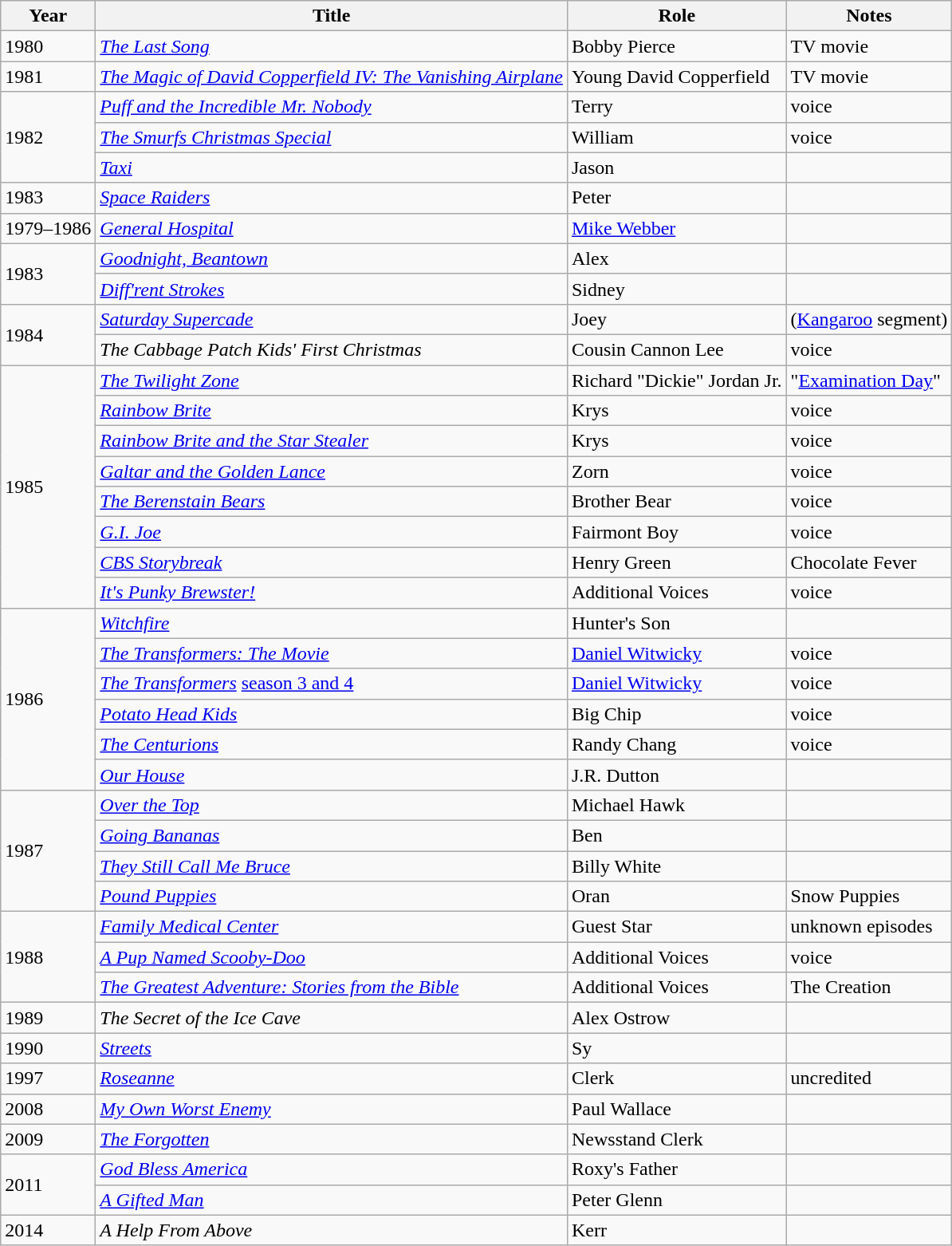<table class="wikitable">
<tr>
<th>Year</th>
<th>Title</th>
<th>Role</th>
<th>Notes</th>
</tr>
<tr>
<td>1980</td>
<td><em><a href='#'>The Last Song</a></em></td>
<td>Bobby Pierce</td>
<td>TV movie</td>
</tr>
<tr>
<td>1981</td>
<td><em><a href='#'>The Magic of David Copperfield IV: The Vanishing Airplane</a></em></td>
<td>Young David Copperfield</td>
<td>TV movie</td>
</tr>
<tr>
<td rowspan="3">1982</td>
<td><em><a href='#'>Puff and the Incredible Mr. Nobody</a></em></td>
<td>Terry</td>
<td>voice</td>
</tr>
<tr>
<td><em><a href='#'>The Smurfs Christmas Special</a></em></td>
<td>William</td>
<td>voice</td>
</tr>
<tr>
<td><em><a href='#'>Taxi</a></em></td>
<td>Jason</td>
<td></td>
</tr>
<tr>
<td>1983</td>
<td><em><a href='#'>Space Raiders</a></em></td>
<td>Peter</td>
<td></td>
</tr>
<tr>
<td>1979–1986</td>
<td><em><a href='#'>General Hospital</a></em></td>
<td><a href='#'>Mike Webber</a></td>
<td></td>
</tr>
<tr>
<td rowspan="2">1983</td>
<td><em><a href='#'>Goodnight, Beantown</a></em></td>
<td>Alex</td>
<td></td>
</tr>
<tr>
<td><em><a href='#'>Diff'rent Strokes</a></em></td>
<td>Sidney</td>
<td></td>
</tr>
<tr>
<td rowspan="2">1984</td>
<td><em><a href='#'>Saturday Supercade</a></em></td>
<td>Joey</td>
<td>(<a href='#'>Kangaroo</a> segment)</td>
</tr>
<tr>
<td><em>The Cabbage Patch Kids' First Christmas</em></td>
<td>Cousin Cannon Lee</td>
<td>voice</td>
</tr>
<tr>
<td rowspan="8">1985</td>
<td><em><a href='#'>The Twilight Zone</a></em></td>
<td>Richard "Dickie" Jordan Jr.</td>
<td>"<a href='#'>Examination Day</a>"</td>
</tr>
<tr>
<td><em><a href='#'>Rainbow Brite</a></em></td>
<td>Krys</td>
<td>voice</td>
</tr>
<tr>
<td><em><a href='#'>Rainbow Brite and the Star Stealer</a></em></td>
<td>Krys</td>
<td>voice</td>
</tr>
<tr>
<td><em><a href='#'>Galtar and the Golden Lance</a></em></td>
<td>Zorn</td>
<td>voice</td>
</tr>
<tr>
<td><em><a href='#'>The Berenstain Bears</a></em></td>
<td>Brother Bear</td>
<td>voice</td>
</tr>
<tr>
<td><em><a href='#'>G.I. Joe</a></em></td>
<td>Fairmont Boy</td>
<td>voice</td>
</tr>
<tr>
<td><em><a href='#'>CBS Storybreak</a></em></td>
<td>Henry Green</td>
<td>Chocolate Fever</td>
</tr>
<tr>
<td><em><a href='#'>It's Punky Brewster!</a></em></td>
<td>Additional Voices</td>
<td>voice</td>
</tr>
<tr>
<td rowspan="6">1986</td>
<td><em><a href='#'>Witchfire</a></em></td>
<td>Hunter's Son</td>
<td></td>
</tr>
<tr>
<td><em><a href='#'>The Transformers: The Movie</a></em></td>
<td><a href='#'>Daniel Witwicky</a></td>
<td>voice</td>
</tr>
<tr>
<td><em><a href='#'>The Transformers</a></em> <a href='#'>season 3 and 4</a></td>
<td><a href='#'>Daniel Witwicky</a></td>
<td>voice</td>
</tr>
<tr>
<td><em><a href='#'>Potato Head Kids</a></em></td>
<td>Big Chip</td>
<td>voice</td>
</tr>
<tr>
<td><em><a href='#'>The Centurions</a></em></td>
<td>Randy Chang</td>
<td>voice</td>
</tr>
<tr>
<td><em><a href='#'>Our House</a></em></td>
<td>J.R. Dutton</td>
<td></td>
</tr>
<tr>
<td rowspan="4">1987</td>
<td><em><a href='#'>Over the Top</a></em></td>
<td>Michael Hawk</td>
<td></td>
</tr>
<tr>
<td><em><a href='#'>Going Bananas</a></em></td>
<td>Ben</td>
<td></td>
</tr>
<tr>
<td><em><a href='#'>They Still Call Me Bruce</a></em></td>
<td>Billy White</td>
<td></td>
</tr>
<tr>
<td><em><a href='#'>Pound Puppies</a></em></td>
<td>Oran</td>
<td>Snow Puppies</td>
</tr>
<tr>
<td rowspan="3">1988</td>
<td><em><a href='#'>Family Medical Center</a></em></td>
<td>Guest Star</td>
<td>unknown episodes</td>
</tr>
<tr>
<td><em><a href='#'>A Pup Named Scooby-Doo</a></em></td>
<td>Additional Voices</td>
<td>voice</td>
</tr>
<tr>
<td><em><a href='#'>The Greatest Adventure: Stories from the Bible</a></em></td>
<td>Additional Voices</td>
<td>The Creation</td>
</tr>
<tr>
<td>1989</td>
<td><em>The Secret of the Ice Cave</em></td>
<td>Alex Ostrow</td>
<td></td>
</tr>
<tr>
<td>1990</td>
<td><em><a href='#'>Streets</a></em></td>
<td>Sy</td>
<td></td>
</tr>
<tr>
<td>1997</td>
<td><em><a href='#'>Roseanne</a></em></td>
<td>Clerk</td>
<td>uncredited</td>
</tr>
<tr>
<td>2008</td>
<td><em><a href='#'>My Own Worst Enemy</a></em></td>
<td>Paul Wallace</td>
<td></td>
</tr>
<tr>
<td>2009</td>
<td><em><a href='#'>The Forgotten</a></em></td>
<td>Newsstand Clerk</td>
<td></td>
</tr>
<tr>
<td rowspan="2">2011</td>
<td><a href='#'><em>God Bless America</em></a></td>
<td>Roxy's Father</td>
<td></td>
</tr>
<tr>
<td><em><a href='#'>A Gifted Man</a></em></td>
<td>Peter Glenn</td>
<td></td>
</tr>
<tr>
<td>2014</td>
<td><em>A Help From Above</em></td>
<td>Kerr</td>
<td></td>
</tr>
</table>
